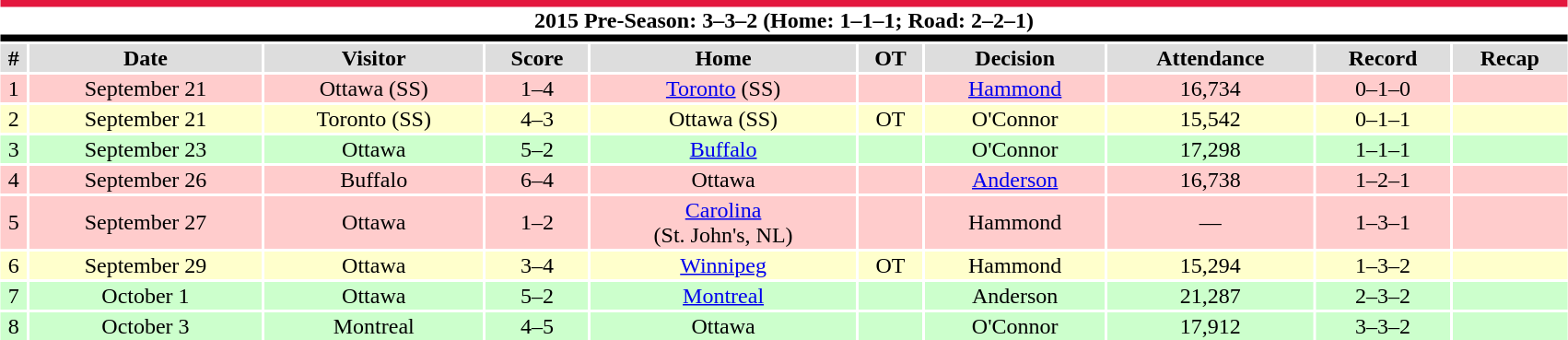<table class="toccolours collapsible collapsed" style="width:90%; clear:both; margin:1.5em auto; text-align:center;">
<tr>
<th colspan=10 style="background:#fff; border-top:#e4173e 5px solid; border-bottom:#000 5px solid;">2015 Pre-Season: 3–3–2 (Home: 1–1–1; Road: 2–2–1)</th>
</tr>
<tr style="text-align:center; background:#ddd;">
<th>#</th>
<th>Date</th>
<th>Visitor</th>
<th>Score</th>
<th>Home</th>
<th>OT</th>
<th>Decision</th>
<th>Attendance</th>
<th>Record</th>
<th>Recap</th>
</tr>
<tr style="text-align:center; background:#fcc;">
<td>1</td>
<td>September 21</td>
<td>Ottawa (SS)</td>
<td>1–4</td>
<td><a href='#'>Toronto</a> (SS)</td>
<td></td>
<td><a href='#'>Hammond</a></td>
<td>16,734</td>
<td>0–1–0</td>
<td></td>
</tr>
<tr style="text-align:center; background:#ffc;">
<td>2</td>
<td>September 21</td>
<td>Toronto (SS)</td>
<td>4–3</td>
<td>Ottawa (SS)</td>
<td>OT</td>
<td>O'Connor</td>
<td>15,542</td>
<td>0–1–1</td>
<td></td>
</tr>
<tr style="text-align:center; background:#cfc;">
<td>3</td>
<td>September 23</td>
<td>Ottawa</td>
<td>5–2</td>
<td><a href='#'>Buffalo</a></td>
<td></td>
<td>O'Connor</td>
<td>17,298</td>
<td>1–1–1</td>
<td></td>
</tr>
<tr style="text-align:center; background:#fcc;">
<td>4</td>
<td>September 26</td>
<td>Buffalo</td>
<td>6–4</td>
<td>Ottawa</td>
<td></td>
<td><a href='#'>Anderson</a></td>
<td>16,738</td>
<td>1–2–1</td>
<td></td>
</tr>
<tr style="text-align:center; background:#fcc;">
<td>5</td>
<td>September 27</td>
<td>Ottawa</td>
<td>1–2</td>
<td><a href='#'>Carolina</a><br>(St. John's, NL)</td>
<td></td>
<td>Hammond</td>
<td>––</td>
<td>1–3–1</td>
<td></td>
</tr>
<tr style="text-align:center; background:#ffc;">
<td>6</td>
<td>September 29</td>
<td>Ottawa</td>
<td>3–4</td>
<td><a href='#'>Winnipeg</a></td>
<td>OT</td>
<td>Hammond</td>
<td>15,294</td>
<td>1–3–2</td>
<td></td>
</tr>
<tr style="text-align:center; background:#cfc;">
<td>7</td>
<td>October 1</td>
<td>Ottawa</td>
<td>5–2</td>
<td><a href='#'>Montreal</a></td>
<td></td>
<td>Anderson</td>
<td>21,287</td>
<td>2–3–2</td>
<td></td>
</tr>
<tr style="text-align:center; background:#cfc;">
<td>8</td>
<td>October 3</td>
<td>Montreal</td>
<td>4–5</td>
<td>Ottawa</td>
<td></td>
<td>O'Connor</td>
<td>17,912</td>
<td>3–3–2</td>
<td></td>
</tr>
</table>
